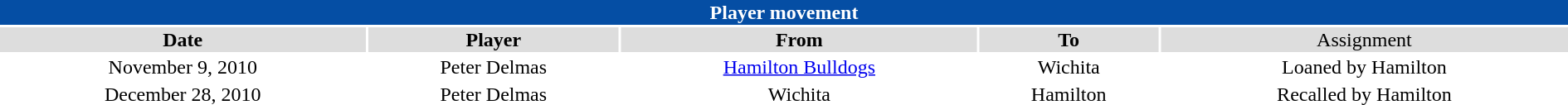<table class="toccolours collapsible collapsed"  style="width:100%; clear:both; margin:1.5em auto; text-align:center;">
<tr>
<th colspan=5 style="background:#054EA4; color:white;">Player movement</th>
</tr>
<tr style="text-align:center; background:#ddd;">
<td><strong>Date</strong></td>
<td><strong>Player</strong></td>
<td><strong>From</strong></td>
<td><strong>To</strong></td>
<td>Assignment</td>
</tr>
<tr>
<td>November 9, 2010</td>
<td>Peter Delmas</td>
<td><a href='#'>Hamilton Bulldogs</a></td>
<td>Wichita</td>
<td>Loaned by Hamilton</td>
</tr>
<tr>
<td>December 28, 2010</td>
<td>Peter Delmas</td>
<td>Wichita</td>
<td>Hamilton</td>
<td>Recalled by Hamilton</td>
</tr>
</table>
